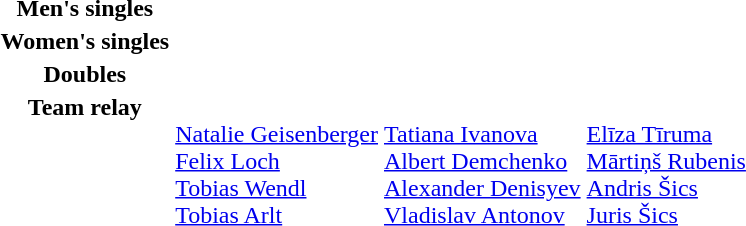<table>
<tr valign="top">
<th scope="row">Men's singles<br></th>
<td></td>
<td></td>
<td></td>
</tr>
<tr valign="top">
<th scope="row">Women's singles<br></th>
<td></td>
<td></td>
<td></td>
</tr>
<tr valign="top">
<th scope="row">Doubles<br></th>
<td></td>
<td></td>
<td></td>
</tr>
<tr valign="top">
<th scope="row">Team relay<br></th>
<td><br><a href='#'>Natalie Geisenberger</a><br><a href='#'>Felix Loch</a><br><a href='#'>Tobias Wendl</a><br><a href='#'>Tobias Arlt</a></td>
<td><br><a href='#'>Tatiana Ivanova</a><br><a href='#'>Albert Demchenko</a><br><a href='#'>Alexander Denisyev</a><br><a href='#'>Vladislav Antonov</a></td>
<td><br><a href='#'>Elīza Tīruma</a><br><a href='#'>Mārtiņš Rubenis</a><br><a href='#'>Andris Šics</a><br><a href='#'>Juris Šics</a></td>
</tr>
</table>
